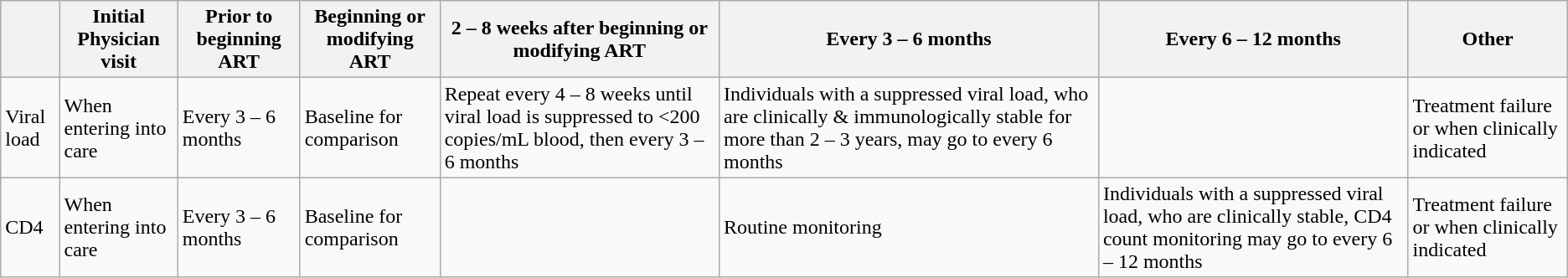<table class="wikitable">
<tr>
<th></th>
<th>Initial Physician visit</th>
<th>Prior to beginning ART</th>
<th>Beginning or modifying ART</th>
<th>2 – 8 weeks after beginning or modifying ART</th>
<th>Every 3 – 6 months</th>
<th>Every 6 – 12 months</th>
<th>Other</th>
</tr>
<tr>
<td>Viral load</td>
<td>When entering into care</td>
<td>Every 3 – 6 months</td>
<td>Baseline for comparison</td>
<td>Repeat every 4 – 8 weeks until viral load is suppressed to <200 copies/mL blood, then every 3 – 6 months</td>
<td>Individuals with a suppressed viral load, who are clinically & immunologically stable for more than 2 – 3 years, may go to every 6 months</td>
<td></td>
<td>Treatment failure or when clinically indicated</td>
</tr>
<tr>
<td>CD4</td>
<td>When entering into care</td>
<td>Every 3 – 6 months</td>
<td>Baseline for comparison</td>
<td></td>
<td>Routine monitoring</td>
<td>Individuals with a suppressed viral load, who are clinically stable, CD4 count monitoring may go to every 6 – 12 months</td>
<td>Treatment failure or when clinically indicated</td>
</tr>
</table>
